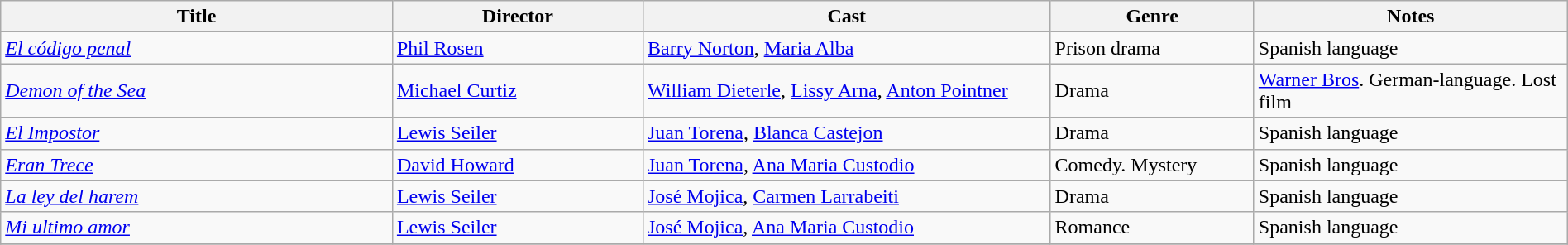<table class="wikitable" style="width:100%;">
<tr>
<th style="width:25%;">Title</th>
<th style="width:16%;">Director</th>
<th style="width:26%;">Cast</th>
<th style="width:13%;">Genre</th>
<th style="width:20%;">Notes</th>
</tr>
<tr>
<td><em><a href='#'>El código penal</a></em></td>
<td><a href='#'>Phil Rosen</a></td>
<td><a href='#'>Barry Norton</a>, <a href='#'>Maria Alba</a></td>
<td>Prison drama</td>
<td>Spanish language</td>
</tr>
<tr>
<td><em><a href='#'>Demon of the Sea</a></em></td>
<td><a href='#'>Michael Curtiz</a></td>
<td><a href='#'>William Dieterle</a>, <a href='#'>Lissy Arna</a>, <a href='#'>Anton Pointner</a></td>
<td>Drama</td>
<td><a href='#'>Warner Bros</a>. German-language. Lost film</td>
</tr>
<tr>
<td><em><a href='#'>El Impostor</a></em></td>
<td><a href='#'>Lewis Seiler</a></td>
<td><a href='#'>Juan Torena</a>, <a href='#'>Blanca Castejon</a></td>
<td>Drama</td>
<td>Spanish language</td>
</tr>
<tr>
<td><em><a href='#'>Eran Trece</a></em></td>
<td><a href='#'>David Howard</a></td>
<td><a href='#'>Juan Torena</a>, <a href='#'>Ana Maria Custodio</a></td>
<td>Comedy. Mystery</td>
<td>Spanish language</td>
</tr>
<tr>
<td><em><a href='#'>La ley del harem</a></em></td>
<td><a href='#'>Lewis Seiler</a></td>
<td><a href='#'>José Mojica</a>, <a href='#'>Carmen Larrabeiti</a></td>
<td>Drama</td>
<td>Spanish language</td>
</tr>
<tr>
<td><em><a href='#'>Mi ultimo amor</a></em></td>
<td><a href='#'>Lewis Seiler</a></td>
<td><a href='#'>José Mojica</a>, <a href='#'>Ana Maria Custodio</a></td>
<td>Romance</td>
<td>Spanish language</td>
</tr>
<tr>
</tr>
</table>
